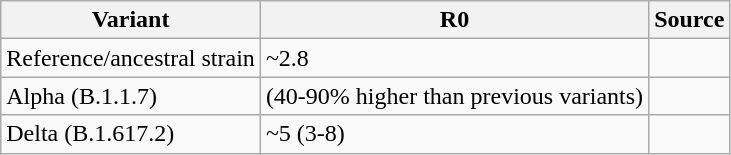<table class="wikitable">
<tr>
<th>Variant</th>
<th>R0</th>
<th>Source</th>
</tr>
<tr>
<td>Reference/ancestral strain</td>
<td>~2.8</td>
<td></td>
</tr>
<tr>
<td>Alpha (B.1.1.7)</td>
<td>(40-90% higher than previous variants)</td>
<td></td>
</tr>
<tr>
<td>Delta (B.1.617.2)</td>
<td>~5 (3-8)</td>
<td></td>
</tr>
</table>
